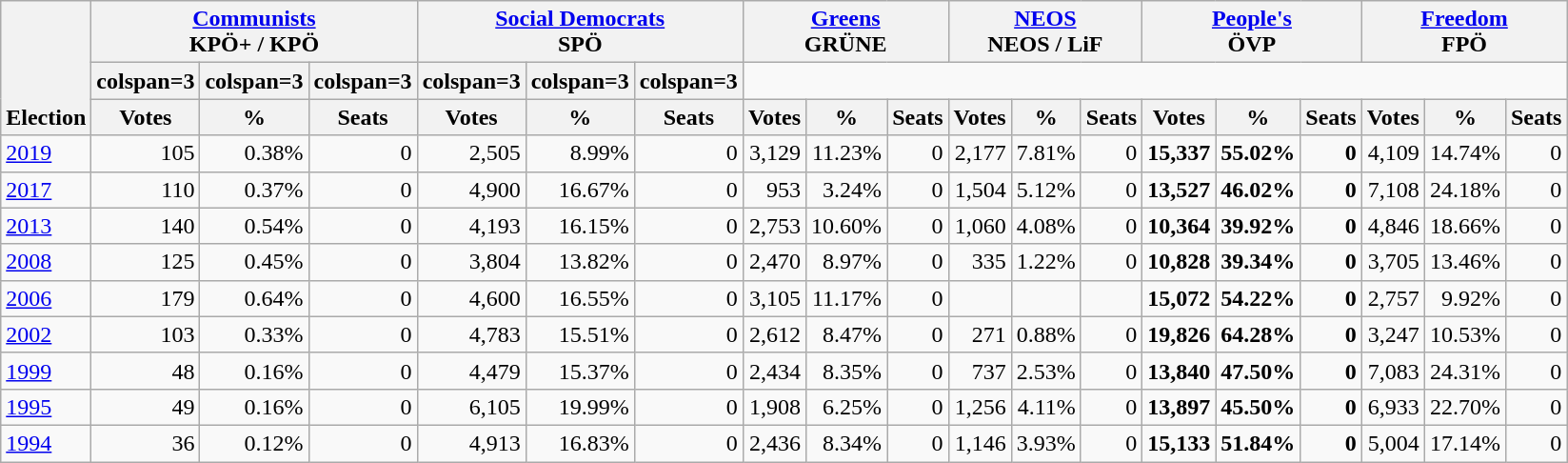<table class="wikitable" border="1" style="font-size:100%; text-align:right;">
<tr>
<th style="text-align:left;" valign=bottom rowspan=3>Election</th>
<th valign=bottom colspan=3><a href='#'>Communists</a><br>KPÖ+ / KPÖ</th>
<th valign=bottom colspan=3><a href='#'>Social Democrats</a><br>SPÖ</th>
<th valign=bottom colspan=3><a href='#'>Greens</a><br>GRÜNE</th>
<th valign=bottom colspan=3><a href='#'>NEOS</a><br>NEOS / LiF</th>
<th valign=bottom colspan=3><a href='#'>People's</a><br>ÖVP</th>
<th valign=bottom colspan=3><a href='#'>Freedom</a><br>FPÖ</th>
</tr>
<tr>
<th>colspan=3 </th>
<th>colspan=3 </th>
<th>colspan=3 </th>
<th>colspan=3 </th>
<th>colspan=3 </th>
<th>colspan=3 </th>
</tr>
<tr>
<th>Votes</th>
<th>%</th>
<th>Seats</th>
<th>Votes</th>
<th>%</th>
<th>Seats</th>
<th>Votes</th>
<th>%</th>
<th>Seats</th>
<th>Votes</th>
<th>%</th>
<th>Seats</th>
<th>Votes</th>
<th>%</th>
<th>Seats</th>
<th>Votes</th>
<th>%</th>
<th>Seats</th>
</tr>
<tr>
<td align=left><a href='#'>2019</a></td>
<td>105</td>
<td>0.38%</td>
<td>0</td>
<td>2,505</td>
<td>8.99%</td>
<td>0</td>
<td>3,129</td>
<td>11.23%</td>
<td>0</td>
<td>2,177</td>
<td>7.81%</td>
<td>0</td>
<td><strong>15,337</strong></td>
<td><strong>55.02%</strong></td>
<td><strong>0</strong></td>
<td>4,109</td>
<td>14.74%</td>
<td>0</td>
</tr>
<tr>
<td align=left><a href='#'>2017</a></td>
<td>110</td>
<td>0.37%</td>
<td>0</td>
<td>4,900</td>
<td>16.67%</td>
<td>0</td>
<td>953</td>
<td>3.24%</td>
<td>0</td>
<td>1,504</td>
<td>5.12%</td>
<td>0</td>
<td><strong>13,527</strong></td>
<td><strong>46.02%</strong></td>
<td><strong>0</strong></td>
<td>7,108</td>
<td>24.18%</td>
<td>0</td>
</tr>
<tr>
<td align=left><a href='#'>2013</a></td>
<td>140</td>
<td>0.54%</td>
<td>0</td>
<td>4,193</td>
<td>16.15%</td>
<td>0</td>
<td>2,753</td>
<td>10.60%</td>
<td>0</td>
<td>1,060</td>
<td>4.08%</td>
<td>0</td>
<td><strong>10,364</strong></td>
<td><strong>39.92%</strong></td>
<td><strong>0</strong></td>
<td>4,846</td>
<td>18.66%</td>
<td>0</td>
</tr>
<tr>
<td align=left><a href='#'>2008</a></td>
<td>125</td>
<td>0.45%</td>
<td>0</td>
<td>3,804</td>
<td>13.82%</td>
<td>0</td>
<td>2,470</td>
<td>8.97%</td>
<td>0</td>
<td>335</td>
<td>1.22%</td>
<td>0</td>
<td><strong>10,828</strong></td>
<td><strong>39.34%</strong></td>
<td><strong>0</strong></td>
<td>3,705</td>
<td>13.46%</td>
<td>0</td>
</tr>
<tr>
<td align=left><a href='#'>2006</a></td>
<td>179</td>
<td>0.64%</td>
<td>0</td>
<td>4,600</td>
<td>16.55%</td>
<td>0</td>
<td>3,105</td>
<td>11.17%</td>
<td>0</td>
<td></td>
<td></td>
<td></td>
<td><strong>15,072</strong></td>
<td><strong>54.22%</strong></td>
<td><strong>0</strong></td>
<td>2,757</td>
<td>9.92%</td>
<td>0</td>
</tr>
<tr>
<td align=left><a href='#'>2002</a></td>
<td>103</td>
<td>0.33%</td>
<td>0</td>
<td>4,783</td>
<td>15.51%</td>
<td>0</td>
<td>2,612</td>
<td>8.47%</td>
<td>0</td>
<td>271</td>
<td>0.88%</td>
<td>0</td>
<td><strong>19,826</strong></td>
<td><strong>64.28%</strong></td>
<td><strong>0</strong></td>
<td>3,247</td>
<td>10.53%</td>
<td>0</td>
</tr>
<tr>
<td align=left><a href='#'>1999</a></td>
<td>48</td>
<td>0.16%</td>
<td>0</td>
<td>4,479</td>
<td>15.37%</td>
<td>0</td>
<td>2,434</td>
<td>8.35%</td>
<td>0</td>
<td>737</td>
<td>2.53%</td>
<td>0</td>
<td><strong>13,840</strong></td>
<td><strong>47.50%</strong></td>
<td><strong>0</strong></td>
<td>7,083</td>
<td>24.31%</td>
<td>0</td>
</tr>
<tr>
<td align=left><a href='#'>1995</a></td>
<td>49</td>
<td>0.16%</td>
<td>0</td>
<td>6,105</td>
<td>19.99%</td>
<td>0</td>
<td>1,908</td>
<td>6.25%</td>
<td>0</td>
<td>1,256</td>
<td>4.11%</td>
<td>0</td>
<td><strong>13,897</strong></td>
<td><strong>45.50%</strong></td>
<td><strong>0</strong></td>
<td>6,933</td>
<td>22.70%</td>
<td>0</td>
</tr>
<tr>
<td align=left><a href='#'>1994</a></td>
<td>36</td>
<td>0.12%</td>
<td>0</td>
<td>4,913</td>
<td>16.83%</td>
<td>0</td>
<td>2,436</td>
<td>8.34%</td>
<td>0</td>
<td>1,146</td>
<td>3.93%</td>
<td>0</td>
<td><strong>15,133</strong></td>
<td><strong>51.84%</strong></td>
<td><strong>0</strong></td>
<td>5,004</td>
<td>17.14%</td>
<td>0</td>
</tr>
</table>
